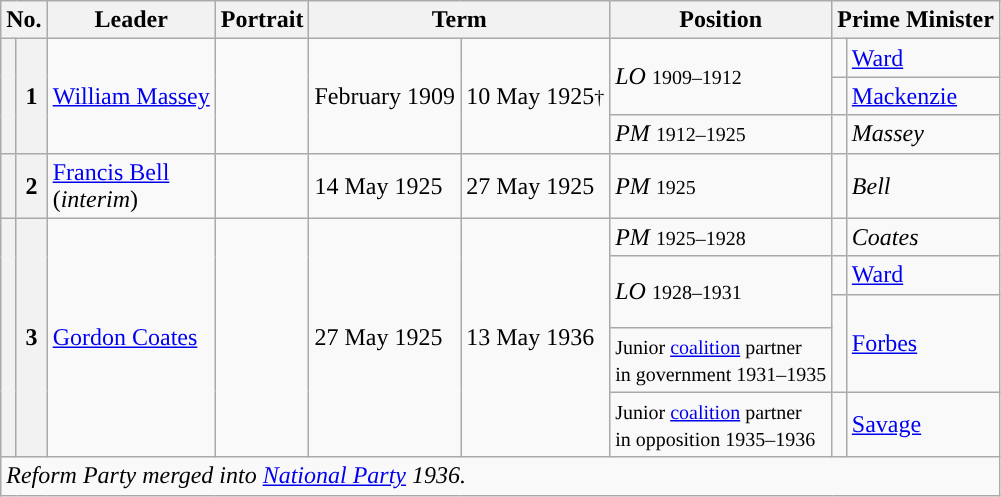<table class="wikitable">
<tr>
<th colspan=2>No.</th>
<th>Leader</th>
<th>Portrait</th>
<th colspan=2>Term</th>
<th>Position</th>
<th colspan=2>Prime Minister</th>
</tr>
<tr>
<th rowspan=3 style="background:"></th>
<th rowspan=3>1</th>
<td rowspan=3><a href='#'>William Massey</a></td>
<td rowspan=3></td>
<td rowspan=3>February 1909</td>
<td rowspan=3>10 May 1925<small>†</small></td>
<td rowspan=2><em>LO</em> <small>1909–1912</small></td>
<td style="background:"></td>
<td><a href='#'>Ward</a></td>
</tr>
<tr>
<td style="background:"></td>
<td><a href='#'>Mackenzie</a></td>
</tr>
<tr>
<td><em>PM</em> <small>1912–1925</small></td>
<td style="background:"></td>
<td><em>Massey</em></td>
</tr>
<tr>
<th style="background:"></th>
<th>2</th>
<td><a href='#'>Francis Bell</a><br>(<em>interim</em>)</td>
<td></td>
<td>14 May 1925</td>
<td>27 May 1925</td>
<td><em>PM</em> <small>1925</small></td>
<td style="background:"></td>
<td><em>Bell</em></td>
</tr>
<tr>
<th rowspan=5 style="background:"></th>
<th rowspan=5>3</th>
<td rowspan=5><a href='#'>Gordon Coates</a></td>
<td rowspan=5></td>
<td rowspan=5>27 May 1925</td>
<td rowspan=5>13 May 1936</td>
<td><em>PM</em> <small>1925–1928</small></td>
<td style="background:"></td>
<td><em>Coates</em></td>
</tr>
<tr>
<td rowspan=2><em>LO</em> <small>1928–1931</small></td>
<td style="background:"></td>
<td><a href='#'>Ward</a></td>
</tr>
<tr>
<td height=15 style="border-bottom:solid 0 gray; background:"></td>
<td rowspan=2><a href='#'>Forbes</a></td>
</tr>
<tr>
<td><small>Junior <a href='#'>coalition</a> partner<br>in government 1931–1935</small></td>
<td style="border-top:solid 0 gray; background:"></td>
</tr>
<tr>
<td><small>Junior <a href='#'>coalition</a> partner<br>in opposition 1935–1936</small></td>
<td style="background:"></td>
<td><a href='#'>Savage</a></td>
</tr>
<tr>
<td colspan=9><em>Reform Party merged into <a href='#'>National Party</a> 1936.</em></td>
</tr>
</table>
